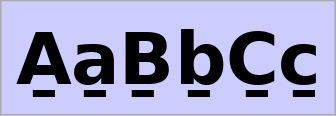<table class="wikitable" align="right">
<tr>
<th style="background: #ccf; font-size: 300%">A̱a̱ḆḇC̱c̱</th>
</tr>
</table>
